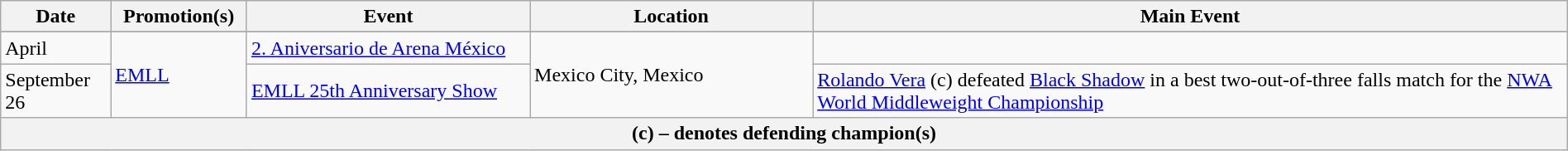<table class="wikitable" style="width:100%;">
<tr>
<th width=5%>Date</th>
<th width=5%>Promotion(s)</th>
<th style="width:15%;">Event</th>
<th style="width:15%;">Location</th>
<th style="width:40%;">Main Event</th>
</tr>
<tr style="width:20%;"| Notes>
</tr>
<tr>
<td>April</td>
<td rowspan=2><a href='#'>EMLL</a></td>
<td><a href='#'>2. Aniversario de Arena México</a></td>
<td rowspan=2>Mexico City, Mexico</td>
<td> </td>
</tr>
<tr>
<td>September 26</td>
<td><a href='#'>EMLL 25th Anniversary Show</a></td>
<td><a href='#'>Rolando Vera</a> (c) defeated <a href='#'>Black Shadow</a> in a best two-out-of-three falls match for the <a href='#'>NWA World Middleweight Championship</a></td>
</tr>
<tr>
<th colspan="5">(c) – denotes defending champion(s)</th>
</tr>
</table>
